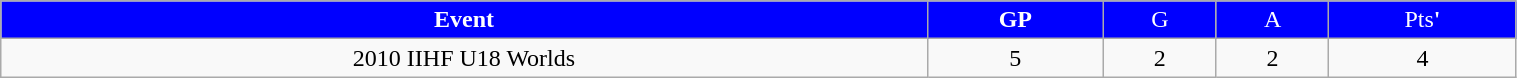<table class="wikitable" style="width:80%;">
<tr style="text-align:center; background:blue; color:white;">
<td><strong>Event</strong></td>
<td><strong>GP<em></td>
<td></strong>G<strong></td>
<td></strong>A<strong></td>
<td></strong>Pts<strong>'</td>
</tr>
<tr style="text-align:center;" bgcolor="">
<td>2010 IIHF U18 Worlds</td>
<td>5</td>
<td>2</td>
<td>2</td>
<td>4</td>
</tr>
</table>
